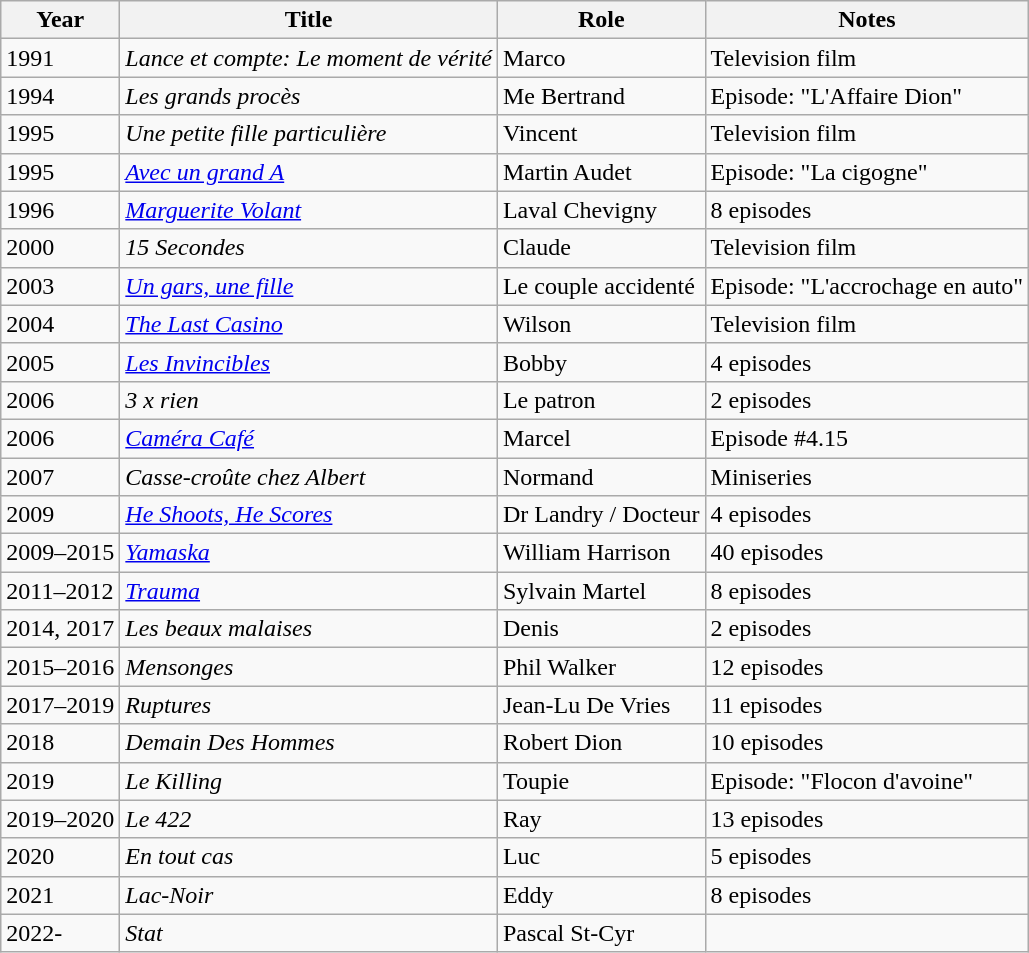<table class="wikitable sortable">
<tr>
<th>Year</th>
<th>Title</th>
<th>Role</th>
<th>Notes</th>
</tr>
<tr>
<td>1991</td>
<td><em>Lance et compte: Le moment de vérité</em></td>
<td>Marco</td>
<td>Television film</td>
</tr>
<tr>
<td>1994</td>
<td><em>Les grands procès</em></td>
<td>Me Bertrand</td>
<td>Episode: "L'Affaire Dion"</td>
</tr>
<tr>
<td>1995</td>
<td><em>Une petite fille particulière</em></td>
<td>Vincent</td>
<td>Television film</td>
</tr>
<tr>
<td>1995</td>
<td><em><a href='#'>Avec un grand A</a></em></td>
<td>Martin Audet</td>
<td>Episode: "La cigogne"</td>
</tr>
<tr>
<td>1996</td>
<td><em><a href='#'>Marguerite Volant</a></em></td>
<td>Laval Chevigny</td>
<td>8 episodes</td>
</tr>
<tr>
<td>2000</td>
<td><em>15 Secondes</em></td>
<td>Claude</td>
<td>Television film</td>
</tr>
<tr>
<td>2003</td>
<td><a href='#'><em>Un gars, une fille</em></a></td>
<td>Le couple accidenté</td>
<td>Episode: "L'accrochage en auto"</td>
</tr>
<tr>
<td>2004</td>
<td><em><a href='#'>The Last Casino</a></em></td>
<td>Wilson</td>
<td>Television film</td>
</tr>
<tr>
<td>2005</td>
<td><em><a href='#'>Les Invincibles</a></em></td>
<td>Bobby</td>
<td>4 episodes</td>
</tr>
<tr>
<td>2006</td>
<td><em>3 x rien</em></td>
<td>Le patron</td>
<td>2 episodes</td>
</tr>
<tr>
<td>2006</td>
<td><em><a href='#'>Caméra Café</a></em></td>
<td>Marcel</td>
<td>Episode #4.15</td>
</tr>
<tr>
<td>2007</td>
<td><em>Casse-croûte chez Albert</em></td>
<td>Normand</td>
<td>Miniseries</td>
</tr>
<tr>
<td>2009</td>
<td><em><a href='#'>He Shoots, He Scores</a></em></td>
<td>Dr Landry / Docteur</td>
<td>4 episodes</td>
</tr>
<tr>
<td>2009–2015</td>
<td><a href='#'><em>Yamaska</em></a></td>
<td>William Harrison</td>
<td>40 episodes</td>
</tr>
<tr>
<td>2011–2012</td>
<td><a href='#'><em>Trauma</em></a></td>
<td>Sylvain Martel</td>
<td>8 episodes</td>
</tr>
<tr>
<td>2014, 2017</td>
<td><em>Les beaux malaises</em></td>
<td>Denis</td>
<td>2 episodes</td>
</tr>
<tr>
<td>2015–2016</td>
<td><em>Mensonges</em></td>
<td>Phil Walker</td>
<td>12 episodes</td>
</tr>
<tr>
<td>2017–2019</td>
<td><em>Ruptures</em></td>
<td>Jean-Lu De Vries</td>
<td>11 episodes</td>
</tr>
<tr>
<td>2018</td>
<td><em>Demain Des Hommes</em></td>
<td>Robert Dion</td>
<td>10 episodes</td>
</tr>
<tr>
<td>2019</td>
<td><em>Le Killing</em></td>
<td>Toupie</td>
<td>Episode: "Flocon d'avoine"</td>
</tr>
<tr>
<td>2019–2020</td>
<td><em>Le 422</em></td>
<td>Ray</td>
<td>13 episodes</td>
</tr>
<tr>
<td>2020</td>
<td><em>En tout cas</em></td>
<td>Luc</td>
<td>5 episodes</td>
</tr>
<tr>
<td>2021</td>
<td><em>Lac-Noir</em></td>
<td>Eddy</td>
<td>8 episodes</td>
</tr>
<tr>
<td>2022-</td>
<td><em>Stat</em></td>
<td>Pascal St-Cyr</td>
<td></td>
</tr>
</table>
